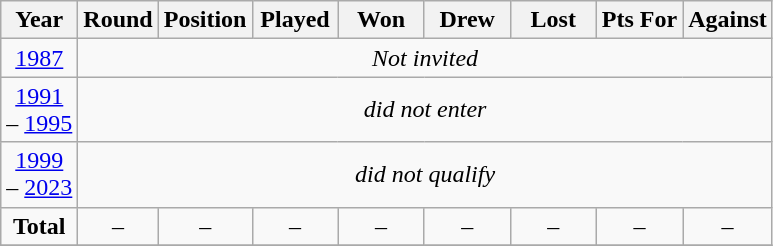<table class="wikitable sortable" style="text-align: center;">
<tr>
<th>Year</th>
<th>Round</th>
<th>Position</th>
<th width=50>Played</th>
<th width=50>Won</th>
<th width=50>Drew</th>
<th width=50>Lost</th>
<th>Pts For</th>
<th>Against</th>
</tr>
<tr>
<td> <a href='#'>1987</a></td>
<td Colspan=8><em>Not invited</em></td>
</tr>
<tr>
<td> <a href='#'>1991</a> <br> –  <a href='#'>1995</a></td>
<td Colspan=8><em>did not enter</em></td>
</tr>
<tr>
<td> <a href='#'>1999</a> <br> –  <a href='#'>2023</a></td>
<td Colspan=8><em>did not qualify</em></td>
</tr>
<tr>
<td><strong>Total</strong></td>
<td>–</td>
<td>–</td>
<td>–</td>
<td>–</td>
<td>–</td>
<td>–</td>
<td>–</td>
<td>–</td>
</tr>
<tr>
</tr>
</table>
